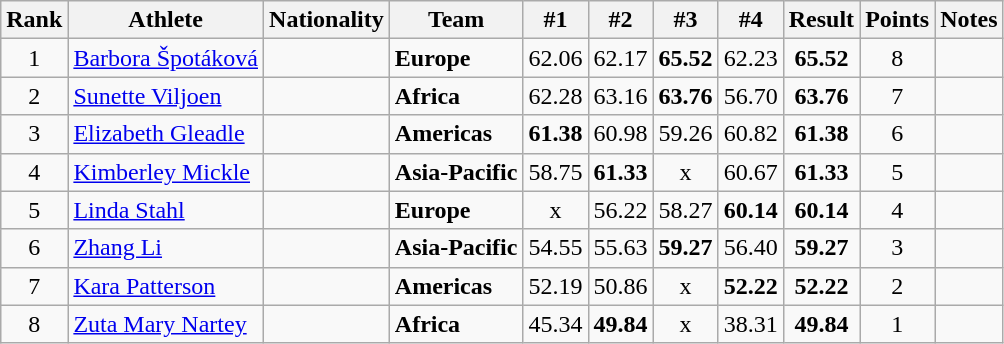<table class="wikitable sortable" style="text-align:center">
<tr>
<th>Rank</th>
<th>Athlete</th>
<th>Nationality</th>
<th>Team</th>
<th>#1</th>
<th>#2</th>
<th>#3</th>
<th>#4</th>
<th>Result</th>
<th>Points</th>
<th>Notes</th>
</tr>
<tr>
<td>1</td>
<td align="left"><a href='#'>Barbora Špotáková</a></td>
<td align=left></td>
<td align=left><strong>Europe</strong></td>
<td>62.06</td>
<td>62.17</td>
<td><strong>65.52</strong></td>
<td>62.23</td>
<td><strong>65.52</strong></td>
<td>8</td>
<td></td>
</tr>
<tr>
<td>2</td>
<td align="left"><a href='#'>Sunette Viljoen</a></td>
<td align=left></td>
<td align=left><strong>Africa</strong></td>
<td>62.28</td>
<td>63.16</td>
<td><strong>63.76</strong></td>
<td>56.70</td>
<td><strong>63.76</strong></td>
<td>7</td>
<td></td>
</tr>
<tr>
<td>3</td>
<td align="left"><a href='#'>Elizabeth Gleadle</a></td>
<td align=left></td>
<td align=left><strong>Americas</strong></td>
<td><strong>61.38</strong></td>
<td>60.98</td>
<td>59.26</td>
<td>60.82</td>
<td><strong>61.38</strong></td>
<td>6</td>
<td></td>
</tr>
<tr>
<td>4</td>
<td align="left"><a href='#'>Kimberley Mickle</a></td>
<td align=left></td>
<td align=left><strong>Asia-Pacific</strong></td>
<td>58.75</td>
<td><strong>61.33</strong></td>
<td>x</td>
<td>60.67</td>
<td><strong>61.33</strong></td>
<td>5</td>
<td></td>
</tr>
<tr>
<td>5</td>
<td align="left"><a href='#'>Linda Stahl</a></td>
<td align=left></td>
<td align=left><strong>Europe</strong></td>
<td>x</td>
<td>56.22</td>
<td>58.27</td>
<td><strong>60.14</strong></td>
<td><strong>60.14</strong></td>
<td>4</td>
<td></td>
</tr>
<tr>
<td>6</td>
<td align="left"><a href='#'>Zhang Li</a></td>
<td align=left></td>
<td align=left><strong>Asia-Pacific</strong></td>
<td>54.55</td>
<td>55.63</td>
<td><strong>59.27</strong></td>
<td>56.40</td>
<td><strong>59.27</strong></td>
<td>3</td>
<td></td>
</tr>
<tr>
<td>7</td>
<td align="left"><a href='#'>Kara Patterson</a></td>
<td align=left></td>
<td align=left><strong>Americas</strong></td>
<td>52.19</td>
<td>50.86</td>
<td>x</td>
<td><strong>52.22</strong></td>
<td><strong>52.22</strong></td>
<td>2</td>
<td></td>
</tr>
<tr>
<td>8</td>
<td align="left"><a href='#'>Zuta Mary Nartey</a></td>
<td align=left></td>
<td align=left><strong>Africa</strong></td>
<td>45.34</td>
<td><strong>49.84</strong></td>
<td>x</td>
<td>38.31</td>
<td><strong>49.84</strong></td>
<td>1</td>
<td></td>
</tr>
</table>
